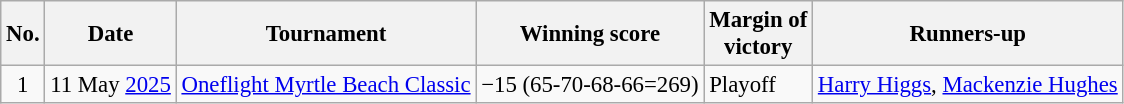<table class="wikitable" style="font-size:95%;">
<tr>
<th>No.</th>
<th>Date</th>
<th>Tournament</th>
<th>Winning score</th>
<th>Margin of<br>victory</th>
<th>Runners-up</th>
</tr>
<tr>
<td align=center>1</td>
<td align=right>11 May <a href='#'>2025</a></td>
<td><a href='#'>Oneflight Myrtle Beach Classic</a></td>
<td>−15 (65-70-68-66=269)</td>
<td>Playoff</td>
<td> <a href='#'>Harry Higgs</a>,  <a href='#'>Mackenzie Hughes</a></td>
</tr>
</table>
